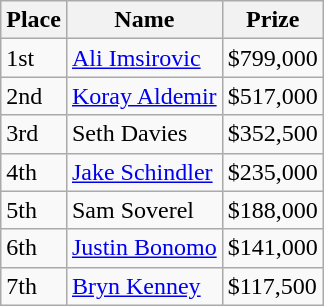<table class="wikitable">
<tr>
<th>Place</th>
<th>Name</th>
<th>Prize</th>
</tr>
<tr>
<td>1st</td>
<td> <a href='#'>Ali Imsirovic</a></td>
<td>$799,000</td>
</tr>
<tr>
<td>2nd</td>
<td> <a href='#'>Koray Aldemir</a></td>
<td>$517,000</td>
</tr>
<tr>
<td>3rd</td>
<td> Seth Davies</td>
<td>$352,500</td>
</tr>
<tr>
<td>4th</td>
<td> <a href='#'>Jake Schindler</a></td>
<td>$235,000</td>
</tr>
<tr>
<td>5th</td>
<td> Sam Soverel</td>
<td>$188,000</td>
</tr>
<tr>
<td>6th</td>
<td> <a href='#'>Justin Bonomo</a></td>
<td>$141,000</td>
</tr>
<tr>
<td>7th</td>
<td> <a href='#'>Bryn Kenney</a></td>
<td>$117,500</td>
</tr>
</table>
